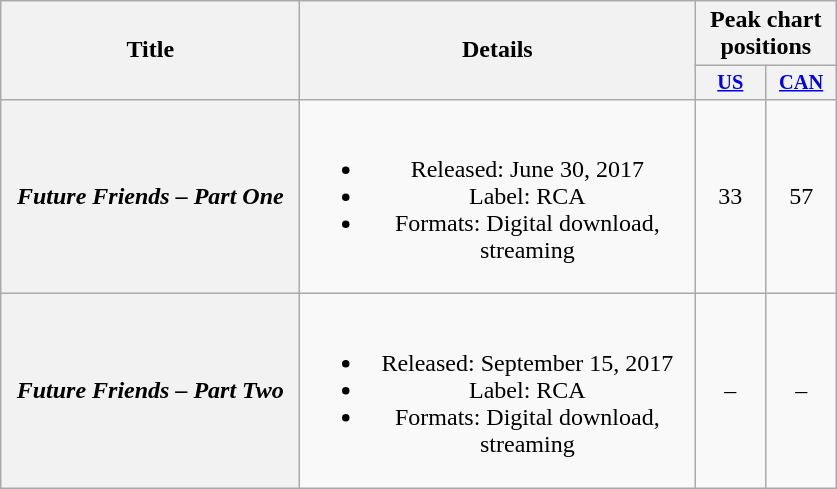<table class="wikitable plainrowheaders" style="text-align:center;" border="1">
<tr>
<th scope="col" rowspan="2" style="width:12em;">Title</th>
<th scope="col" rowspan="2" style="width:16em;">Details</th>
<th scope="col" colspan="2">Peak chart positions</th>
</tr>
<tr>
<th scope="col" style="width:3em;font-size:85%;"><a href='#'>US</a><br></th>
<th scope="col" style="width:3em;font-size:85%;"><a href='#'>CAN</a><br></th>
</tr>
<tr>
<th scope="row"><em>Future Friends – Part One</em></th>
<td><br><ul><li>Released: June 30, 2017</li><li>Label: RCA</li><li>Formats: Digital download, streaming</li></ul></td>
<td>33</td>
<td>57</td>
</tr>
<tr>
<th scope="row"><em>Future Friends – Part Two</em></th>
<td><br><ul><li>Released: September 15, 2017</li><li>Label: RCA</li><li>Formats: Digital download, streaming</li></ul></td>
<td>–</td>
<td>–</td>
</tr>
</table>
